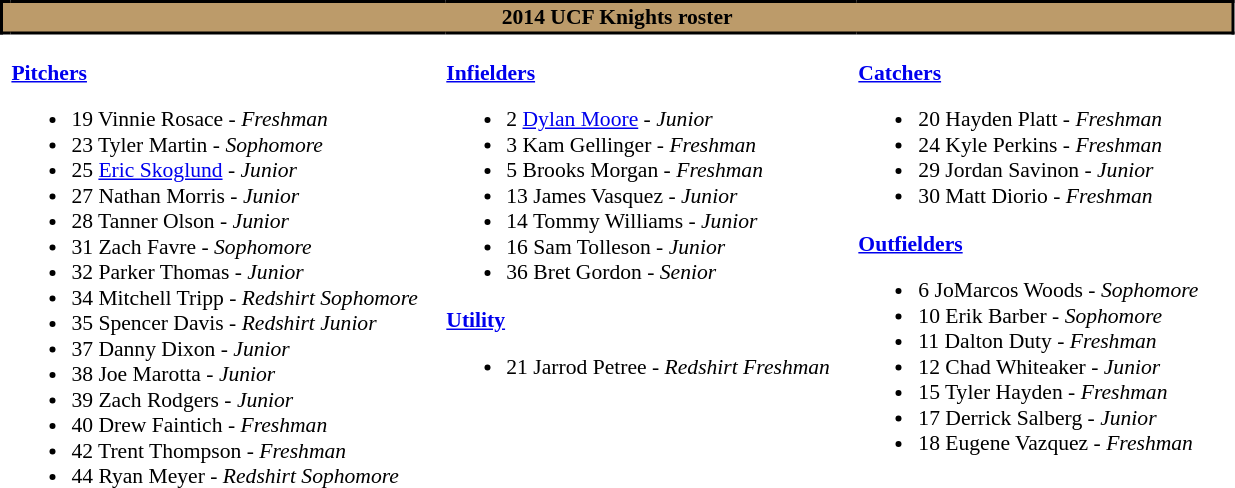<table class="toccolours" style="border-collapse:collapse; font-size:90%;">
<tr>
<th colspan="7" style="background:#BC9B6A;color:black; border: 2px solid #000000;text-align:center;">2014 UCF Knights roster</th>
</tr>
<tr>
</tr>
<tr>
<td width="03"> </td>
<td valign="top"><br><strong><a href='#'>Pitchers</a></strong><ul><li>19 Vinnie Rosace - <em>Freshman</em></li><li>23 Tyler Martin - <em>Sophomore</em></li><li>25 <a href='#'>Eric Skoglund</a> - <em>Junior</em></li><li>27 Nathan Morris - <em>Junior</em></li><li>28 Tanner Olson - <em>Junior</em></li><li>31 Zach Favre - <em>Sophomore</em></li><li>32 Parker Thomas - <em>Junior</em></li><li>34 Mitchell Tripp - <em>Redshirt Sophomore</em></li><li>35 Spencer Davis - <em>Redshirt Junior</em></li><li>37 Danny Dixon - <em>Junior</em></li><li>38 Joe Marotta - <em>Junior</em></li><li>39 Zach Rodgers - <em>Junior</em></li><li>40 Drew Faintich - <em>Freshman</em></li><li>42 Trent Thompson - <em>Freshman</em></li><li>44 Ryan Meyer - <em>Redshirt Sophomore</em></li></ul></td>
<td width="15"> </td>
<td valign="top"><br><strong><a href='#'>Infielders</a></strong><ul><li>2 <a href='#'>Dylan Moore</a> - <em>Junior</em></li><li>3 Kam Gellinger - <em>Freshman</em></li><li>5 Brooks Morgan - <em>Freshman</em></li><li>13 James Vasquez - <em>Junior</em></li><li>14 Tommy Williams - <em>Junior</em></li><li>16 Sam Tolleson - <em>Junior</em></li><li>36 Bret Gordon - <em>Senior</em></li></ul><strong><a href='#'>Utility</a></strong><ul><li>21 Jarrod Petree - <em>Redshirt Freshman</em></li></ul></td>
<td width="15"> </td>
<td valign="top"><br><strong><a href='#'>Catchers</a></strong><ul><li>20 Hayden Platt - <em>Freshman</em></li><li>24 Kyle Perkins - <em>Freshman</em></li><li>29 Jordan Savinon - <em>Junior</em></li><li>30 Matt Diorio - <em>Freshman</em></li></ul><strong><a href='#'>Outfielders</a></strong><ul><li>6 JoMarcos Woods - <em>Sophomore</em></li><li>10 Erik Barber - <em>Sophomore</em></li><li>11 Dalton Duty - <em>Freshman</em></li><li>12 Chad Whiteaker - <em>Junior</em></li><li>15 Tyler Hayden - <em>Freshman</em></li><li>17 Derrick Salberg - <em>Junior</em></li><li>18 Eugene Vazquez - <em>Freshman</em></li></ul></td>
<td width="20"> </td>
</tr>
</table>
